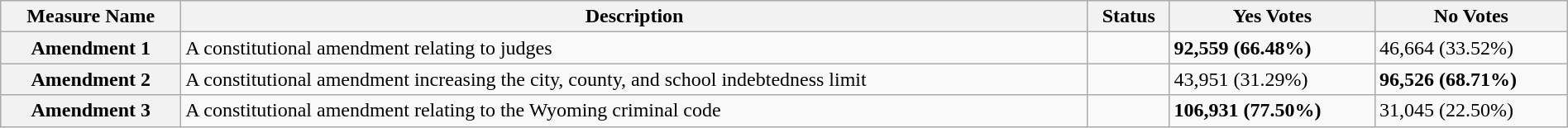<table class="wikitable sortable plainrowheaders" style="width:100%">
<tr>
<th scope="col">Measure Name</th>
<th scope="col">Description</th>
<th scope="col">Status</th>
<th scope="col">Yes Votes</th>
<th scope="col">No Votes</th>
</tr>
<tr>
<th scope=row>Amendment 1</th>
<td>A constitutional amendment relating to judges</td>
<td></td>
<td><strong>92,559 (66.48%)</strong></td>
<td>46,664 (33.52%)</td>
</tr>
<tr>
<th scope=row>Amendment 2</th>
<td>A constitutional amendment increasing the city, county, and school indebtedness limit</td>
<td></td>
<td>43,951 (31.29%)</td>
<td><strong>96,526 (68.71%)</strong></td>
</tr>
<tr>
<th scope=row>Amendment 3</th>
<td>A constitutional amendment relating to the Wyoming criminal code</td>
<td></td>
<td><strong>106,931 (77.50%)</strong></td>
<td>31,045 (22.50%)</td>
</tr>
</table>
